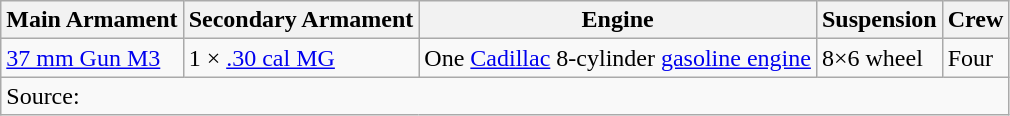<table class="wikitable">
<tr>
<th>Main Armament</th>
<th>Secondary Armament</th>
<th>Engine</th>
<th>Suspension</th>
<th>Crew</th>
</tr>
<tr>
<td><a href='#'>37 mm Gun M3</a></td>
<td>1 × <a href='#'>.30 cal MG</a></td>
<td>One <a href='#'>Cadillac</a> 8-cylinder <a href='#'>gasoline engine</a></td>
<td>8×6 wheel</td>
<td>Four</td>
</tr>
<tr>
<td colspan=5>Source: </td>
</tr>
</table>
